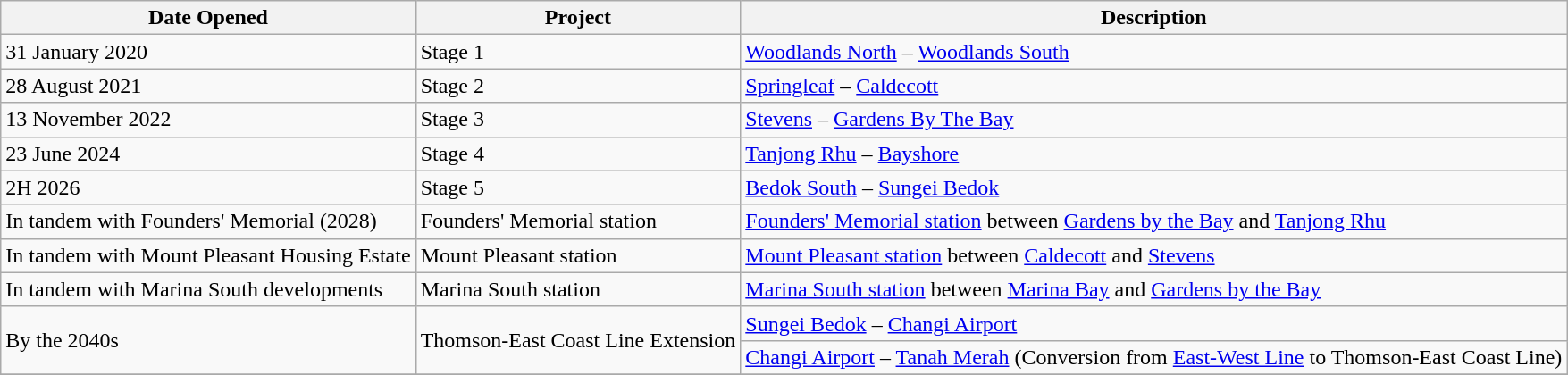<table class="wikitable">
<tr>
<th>Date Opened</th>
<th>Project</th>
<th>Description</th>
</tr>
<tr>
<td>31 January 2020</td>
<td>Stage 1</td>
<td><a href='#'>Woodlands North</a> – <a href='#'>Woodlands South</a></td>
</tr>
<tr>
<td>28 August 2021</td>
<td>Stage 2</td>
<td><a href='#'>Springleaf</a> – <a href='#'>Caldecott</a></td>
</tr>
<tr>
<td>13 November 2022</td>
<td>Stage 3</td>
<td><a href='#'>Stevens</a> – <a href='#'>Gardens By The Bay</a></td>
</tr>
<tr>
<td>23 June 2024</td>
<td>Stage 4</td>
<td><a href='#'>Tanjong Rhu</a> – <a href='#'>Bayshore</a></td>
</tr>
<tr>
<td>2H 2026</td>
<td>Stage 5</td>
<td><a href='#'>Bedok South</a> – <a href='#'>Sungei Bedok</a></td>
</tr>
<tr>
<td>In tandem with Founders' Memorial (2028)</td>
<td>Founders' Memorial station</td>
<td><a href='#'>Founders' Memorial station</a> between <a href='#'>Gardens by the Bay</a> and <a href='#'>Tanjong Rhu</a></td>
</tr>
<tr>
<td>In tandem with Mount Pleasant Housing Estate</td>
<td>Mount Pleasant station</td>
<td><a href='#'>Mount Pleasant station</a> between <a href='#'>Caldecott</a> and <a href='#'>Stevens</a></td>
</tr>
<tr>
<td>In tandem with Marina South developments</td>
<td>Marina South station</td>
<td><a href='#'>Marina South station</a> between <a href='#'>Marina Bay</a> and <a href='#'>Gardens by the Bay</a></td>
</tr>
<tr>
<td rowspan="2">By the 2040s</td>
<td rowspan="2">Thomson-East Coast Line Extension</td>
<td><a href='#'>Sungei Bedok</a> – <a href='#'>Changi Airport</a></td>
</tr>
<tr>
<td><a href='#'>Changi Airport</a> – <a href='#'>Tanah Merah</a> (Conversion from <a href='#'>East-West Line</a> to Thomson-East Coast Line)</td>
</tr>
<tr>
</tr>
</table>
